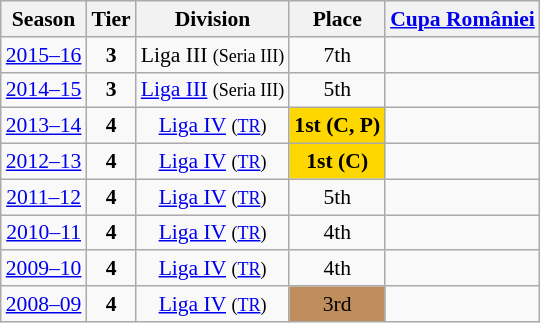<table class="wikitable" style="text-align:center; font-size:90%">
<tr>
<th>Season</th>
<th>Tier</th>
<th>Division</th>
<th>Place</th>
<th><a href='#'>Cupa României</a></th>
</tr>
<tr>
<td><a href='#'>2015–16</a></td>
<td><strong>3</strong></td>
<td>Liga III <small>(Seria III)</small></td>
<td>7th</td>
<td></td>
</tr>
<tr>
<td><a href='#'>2014–15</a></td>
<td><strong>3</strong></td>
<td><a href='#'>Liga III</a> <small>(Seria III)</small></td>
<td>5th</td>
<td></td>
</tr>
<tr>
<td><a href='#'>2013–14</a></td>
<td><strong>4</strong></td>
<td><a href='#'>Liga IV</a> <small>(<a href='#'>TR</a>)</small></td>
<td align=center bgcolor=gold><strong>1st (C, P)</strong></td>
<td></td>
</tr>
<tr>
<td><a href='#'>2012–13</a></td>
<td><strong>4</strong></td>
<td><a href='#'>Liga IV</a> <small>(<a href='#'>TR</a>)</small></td>
<td align=center bgcolor=gold><strong>1st (C)</strong></td>
<td></td>
</tr>
<tr>
<td><a href='#'>2011–12</a></td>
<td><strong>4</strong></td>
<td><a href='#'>Liga IV</a> <small>(<a href='#'>TR</a>)</small></td>
<td>5th</td>
<td></td>
</tr>
<tr>
<td><a href='#'>2010–11</a></td>
<td><strong>4</strong></td>
<td><a href='#'>Liga IV</a> <small>(<a href='#'>TR</a>)</small></td>
<td>4th</td>
<td></td>
</tr>
<tr>
<td><a href='#'>2009–10</a></td>
<td><strong>4</strong></td>
<td><a href='#'>Liga IV</a> <small>(<a href='#'>TR</a>)</small></td>
<td>4th</td>
<td></td>
</tr>
<tr>
<td><a href='#'>2008–09</a></td>
<td><strong>4</strong></td>
<td><a href='#'>Liga IV</a> <small>(<a href='#'>TR</a>)</small></td>
<td align=center bgcolor=BF8D5B>3rd</td>
<td></td>
</tr>
</table>
